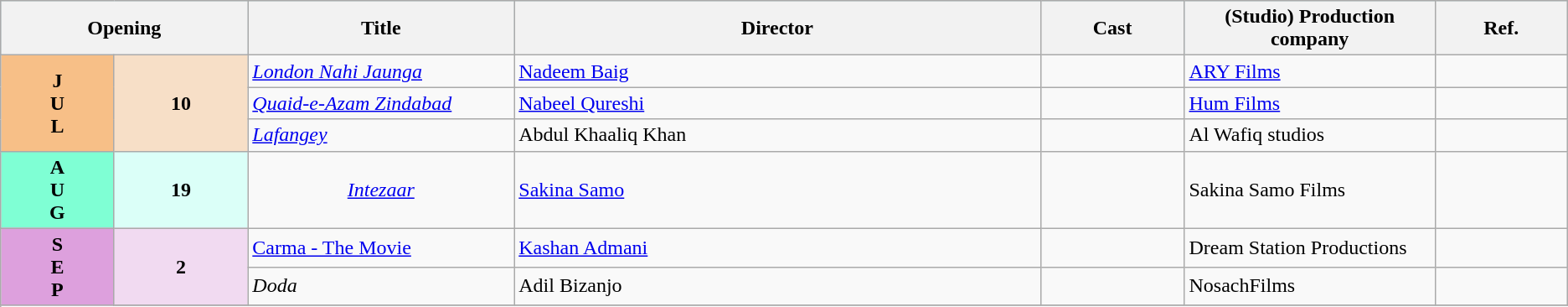<table class="wikitable sortable">
<tr style="background:#b0e0e6; text-align:center">
<th colspan="2">Opening</th>
<th style="width:17%">Title</th>
<th>Director</th>
<th>Cast</th>
<th style="width:16%">(Studio) Production company</th>
<th>Ref.</th>
</tr>
<tr>
<th rowspan="3" style="text-align:center; background:#f7bf87">J <br> U <br> L</th>
<td rowspan="3" style="text-align:center; background:#f7dfc7"><strong>10</strong></td>
<td><em><a href='#'>London Nahi Jaunga</a></em></td>
<td><a href='#'>Nadeem Baig</a></td>
<td></td>
<td><a href='#'>ARY Films</a></td>
<td></td>
</tr>
<tr>
<td><em><a href='#'>Quaid-e-Azam Zindabad</a></em></td>
<td><a href='#'>Nabeel Qureshi</a></td>
<td></td>
<td><a href='#'>Hum Films</a></td>
<td></td>
</tr>
<tr>
<td><em><a href='#'>Lafangey</a></em></td>
<td>Abdul Khaaliq Khan</td>
<td></td>
<td>Al Wafiq studios</td>
<td></td>
</tr>
<tr>
<td rowspan="1" style="text-align:center; background:#7FFFD4; textcolor:#000;"><strong>A<br>U<br>G</strong></td>
<td rowspan="1" style="text-align:center;background:#dbfff8;"><strong>19</strong></td>
<td style="text-align:center;"><em><a href='#'>Intezaar</a></em></td>
<td><a href='#'>Sakina Samo</a></td>
<td></td>
<td>Sakina Samo Films</td>
<td></td>
</tr>
<tr>
<td rowspan="6" style="text-align:center; background:plum"><strong>S<br>E<br>P</strong></td>
<td rowspan="2" style="text-align:center;background:#f1daf1;"><strong>2</strong></td>
<td><a href='#'>Carma - The Movie</a></td>
<td><a href='#'>Kashan Admani</a></td>
<td></td>
<td>Dream Station Productions</td>
<td></td>
</tr>
<tr>
<td><em>Doda</em></td>
<td>Adil Bizanjo</td>
<td></td>
<td>NosachFilms</td>
<td></td>
</tr>
<tr>
</tr>
</table>
